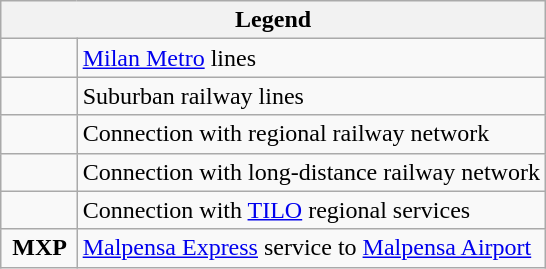<table class="wikitable">
<tr>
<th colspan=2>Legend</th>
</tr>
<tr>
<td>    </td>
<td><a href='#'>Milan Metro</a> lines</td>
</tr>
<tr>
<td>      <br>      </td>
<td>Suburban railway lines</td>
</tr>
<tr>
<td></td>
<td>Connection with regional railway network</td>
</tr>
<tr>
<td></td>
<td>Connection with long-distance railway network</td>
</tr>
<tr>
<td></td>
<td>Connection with <a href='#'>TILO</a> regional services</td>
</tr>
<tr>
<td><span><strong> MXP </strong></span></td>
<td><a href='#'>Malpensa Express</a> service to <a href='#'>Malpensa Airport</a></td>
</tr>
</table>
